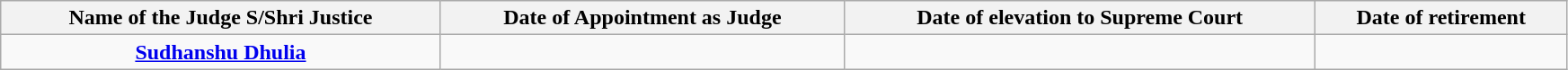<table class="wikitable static-row-numbers static-row-header" style="text-align:center" width="92%">
<tr>
<th>Name of the Judge S/Shri Justice</th>
<th>Date of Appointment as Judge</th>
<th>Date of elevation to Supreme Court</th>
<th>Date of retirement</th>
</tr>
<tr>
<td><strong><a href='#'>Sudhanshu Dhulia</a></strong></td>
<td></td>
<td></td>
<td></td>
</tr>
</table>
